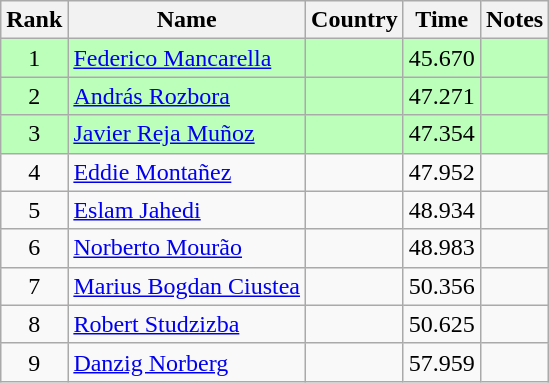<table class="wikitable" style="text-align:center">
<tr>
<th>Rank</th>
<th>Name</th>
<th>Country</th>
<th>Time</th>
<th>Notes</th>
</tr>
<tr bgcolor=bbffbb>
<td>1</td>
<td align="left"><a href='#'>Federico Mancarella</a></td>
<td align="left"></td>
<td>45.670</td>
<td></td>
</tr>
<tr bgcolor=bbffbb>
<td>2</td>
<td align="left"><a href='#'>András Rozbora</a></td>
<td align="left"></td>
<td>47.271</td>
<td></td>
</tr>
<tr bgcolor=bbffbb>
<td>3</td>
<td align="left"><a href='#'>Javier Reja Muñoz</a></td>
<td align="left"></td>
<td>47.354</td>
<td></td>
</tr>
<tr>
<td>4</td>
<td align="left"><a href='#'>Eddie Montañez</a></td>
<td align="left"></td>
<td>47.952</td>
<td></td>
</tr>
<tr>
<td>5</td>
<td align="left"><a href='#'>Eslam Jahedi</a></td>
<td align="left"></td>
<td>48.934</td>
<td></td>
</tr>
<tr>
<td>6</td>
<td align="left"><a href='#'>Norberto Mourão</a></td>
<td align="left"></td>
<td>48.983</td>
<td></td>
</tr>
<tr>
<td>7</td>
<td align="left"><a href='#'>Marius Bogdan Ciustea</a></td>
<td align="left"></td>
<td>50.356</td>
<td></td>
</tr>
<tr>
<td>8</td>
<td align="left"><a href='#'>Robert Studzizba</a></td>
<td align="left"></td>
<td>50.625</td>
<td></td>
</tr>
<tr>
<td>9</td>
<td align="left"><a href='#'>Danzig Norberg</a></td>
<td align="left"></td>
<td>57.959</td>
<td></td>
</tr>
</table>
